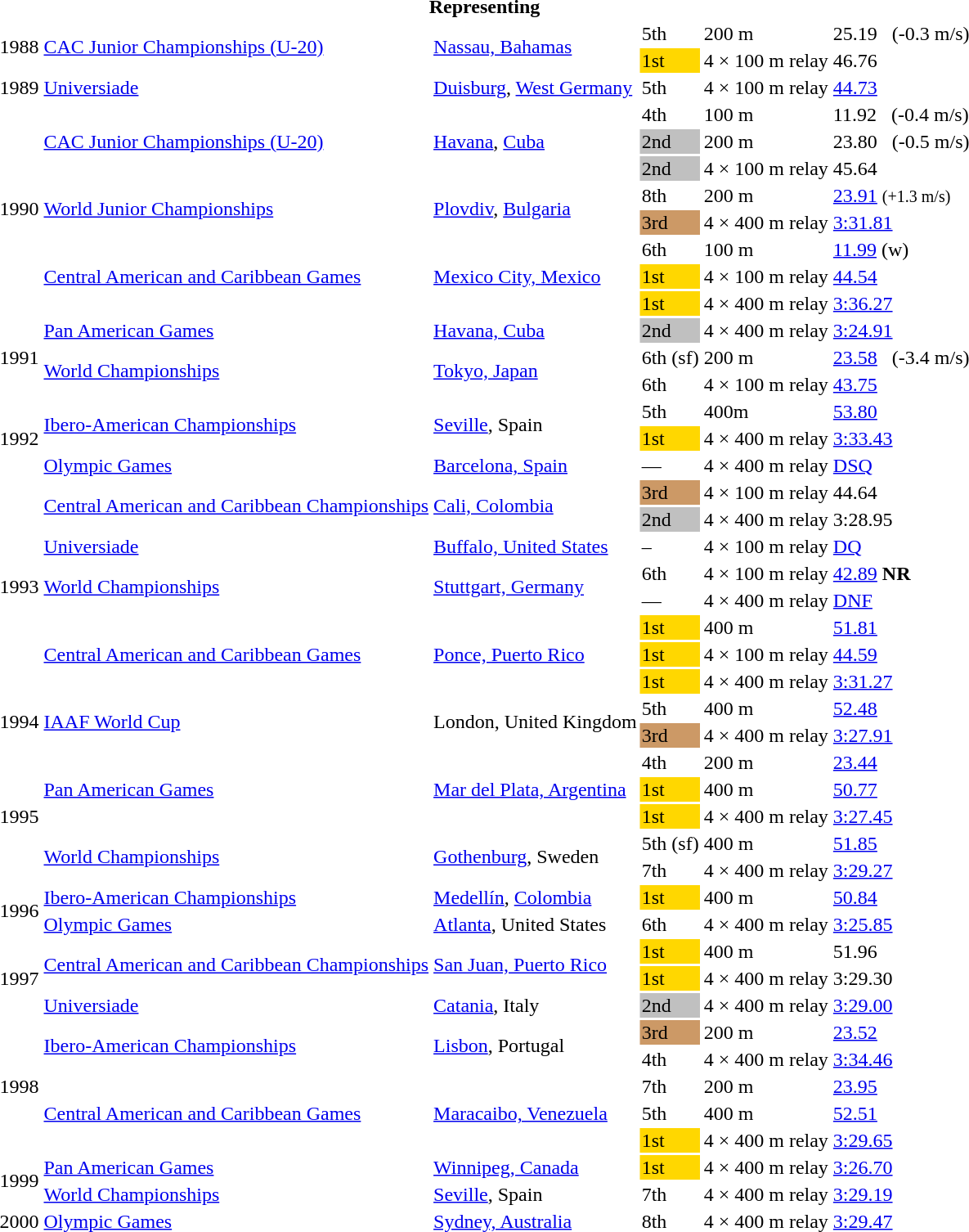<table>
<tr>
<th colspan="6">Representing </th>
</tr>
<tr>
<td rowspan = "2">1988</td>
<td rowspan = "2"><a href='#'>CAC Junior Championships (U-20)</a></td>
<td rowspan = "2"><a href='#'>Nassau, Bahamas</a></td>
<td>5th</td>
<td>200 m</td>
<td>25.19   (-0.3 m/s)</td>
</tr>
<tr>
<td bgcolor=gold>1st</td>
<td>4 × 100 m relay</td>
<td>46.76</td>
</tr>
<tr>
<td>1989</td>
<td><a href='#'>Universiade</a></td>
<td><a href='#'>Duisburg</a>, <a href='#'>West Germany</a></td>
<td>5th</td>
<td>4 × 100 m relay</td>
<td><a href='#'>44.73</a></td>
</tr>
<tr>
<td rowspan=8>1990</td>
<td rowspan=3><a href='#'>CAC Junior Championships (U-20)</a></td>
<td rowspan=3><a href='#'>Havana</a>, <a href='#'>Cuba</a></td>
<td>4th</td>
<td>100 m</td>
<td>11.92   (-0.4 m/s)</td>
</tr>
<tr>
<td bgcolor=silver>2nd</td>
<td>200 m</td>
<td>23.80   (-0.5 m/s)</td>
</tr>
<tr>
<td bgcolor=silver>2nd</td>
<td>4 × 100 m relay</td>
<td>45.64</td>
</tr>
<tr>
<td rowspan=2><a href='#'>World Junior Championships</a></td>
<td rowspan=2><a href='#'>Plovdiv</a>, <a href='#'>Bulgaria</a></td>
<td>8th</td>
<td>200 m</td>
<td><a href='#'>23.91</a> <small>(+1.3 m/s)</small></td>
</tr>
<tr>
<td bgcolor="cc9966">3rd</td>
<td>4 × 400 m relay</td>
<td><a href='#'>3:31.81</a></td>
</tr>
<tr>
<td rowspan=3><a href='#'>Central American and Caribbean Games</a></td>
<td rowspan=3><a href='#'>Mexico City, Mexico</a></td>
<td>6th</td>
<td>100 m</td>
<td><a href='#'>11.99</a> (w)</td>
</tr>
<tr>
<td bgcolor=gold>1st</td>
<td>4 × 100 m relay</td>
<td><a href='#'>44.54</a></td>
</tr>
<tr>
<td bgcolor=gold>1st</td>
<td>4 × 400 m relay</td>
<td><a href='#'>3:36.27</a></td>
</tr>
<tr>
<td rowspan=3>1991</td>
<td><a href='#'>Pan American Games</a></td>
<td><a href='#'>Havana, Cuba</a></td>
<td bgcolor="silver">2nd</td>
<td>4 × 400 m relay</td>
<td><a href='#'>3:24.91</a></td>
</tr>
<tr>
<td rowspan=2><a href='#'>World Championships</a></td>
<td rowspan=2><a href='#'>Tokyo, Japan</a></td>
<td>6th (sf)</td>
<td>200 m</td>
<td><a href='#'>23.58</a>   (-3.4 m/s)</td>
</tr>
<tr>
<td>6th</td>
<td>4 × 100 m relay</td>
<td><a href='#'>43.75</a></td>
</tr>
<tr>
<td rowspan=3>1992</td>
<td rowspan=2><a href='#'>Ibero-American Championships</a></td>
<td rowspan=2><a href='#'>Seville</a>, Spain</td>
<td>5th</td>
<td>400m</td>
<td><a href='#'>53.80</a></td>
</tr>
<tr>
<td bgcolor=gold>1st</td>
<td>4 × 400 m relay</td>
<td><a href='#'>3:33.43</a></td>
</tr>
<tr>
<td><a href='#'>Olympic Games</a></td>
<td><a href='#'>Barcelona, Spain</a></td>
<td>—</td>
<td>4 × 400 m relay</td>
<td><a href='#'>DSQ</a></td>
</tr>
<tr>
<td rowspan=8>1993</td>
<td rowspan=2><a href='#'>Central American and Caribbean Championships</a></td>
<td rowspan=2><a href='#'>Cali, Colombia</a></td>
<td bgcolor=cc9966>3rd</td>
<td>4 × 100 m relay</td>
<td>44.64</td>
</tr>
<tr>
<td bgcolor=silver>2nd</td>
<td>4 × 400 m relay</td>
<td>3:28.95</td>
</tr>
<tr>
<td><a href='#'>Universiade</a></td>
<td><a href='#'>Buffalo, United States</a></td>
<td>–</td>
<td>4 × 100 m relay</td>
<td><a href='#'>DQ</a></td>
</tr>
<tr>
<td rowspan=2><a href='#'>World Championships</a></td>
<td rowspan=2><a href='#'>Stuttgart, Germany</a></td>
<td>6th</td>
<td>4 × 100 m relay</td>
<td><a href='#'>42.89</a> <strong>NR</strong></td>
</tr>
<tr>
<td>—</td>
<td>4 × 400 m relay</td>
<td><a href='#'>DNF</a></td>
</tr>
<tr>
<td rowspan=3><a href='#'>Central American and Caribbean Games</a></td>
<td rowspan=3><a href='#'>Ponce, Puerto Rico</a></td>
<td bgcolor="gold">1st</td>
<td>400 m</td>
<td><a href='#'>51.81</a></td>
</tr>
<tr>
<td bgcolor=gold>1st</td>
<td>4 × 100 m relay</td>
<td><a href='#'>44.59</a></td>
</tr>
<tr>
<td bgcolor=gold>1st</td>
<td>4 × 400 m relay</td>
<td><a href='#'>3:31.27</a></td>
</tr>
<tr>
<td rowspan=2>1994</td>
<td rowspan=2><a href='#'>IAAF World Cup</a></td>
<td rowspan=2>London, United Kingdom</td>
<td>5th</td>
<td>400 m</td>
<td><a href='#'>52.48</a></td>
</tr>
<tr>
<td bgcolor="cc9966">3rd</td>
<td>4 × 400 m relay</td>
<td><a href='#'>3:27.91</a></td>
</tr>
<tr>
<td rowspan=5>1995</td>
<td rowspan=3><a href='#'>Pan American Games</a></td>
<td rowspan=3><a href='#'>Mar del Plata, Argentina</a></td>
<td>4th</td>
<td>200 m</td>
<td><a href='#'>23.44</a></td>
</tr>
<tr>
<td bgcolor="gold">1st</td>
<td>400 m</td>
<td><a href='#'>50.77</a></td>
</tr>
<tr>
<td bgcolor="gold">1st</td>
<td>4 × 400 m relay</td>
<td><a href='#'>3:27.45</a></td>
</tr>
<tr>
<td rowspan=2><a href='#'>World Championships</a></td>
<td rowspan=2><a href='#'>Gothenburg</a>, Sweden</td>
<td>5th (sf)</td>
<td>400 m</td>
<td><a href='#'>51.85</a></td>
</tr>
<tr>
<td>7th</td>
<td>4 × 400 m relay</td>
<td><a href='#'>3:29.27</a></td>
</tr>
<tr>
<td rowspan=2>1996</td>
<td><a href='#'>Ibero-American Championships</a></td>
<td><a href='#'>Medellín</a>, <a href='#'>Colombia</a></td>
<td bgcolor=gold>1st</td>
<td>400 m</td>
<td><a href='#'>50.84</a></td>
</tr>
<tr>
<td><a href='#'>Olympic Games</a></td>
<td><a href='#'>Atlanta</a>, United States</td>
<td>6th</td>
<td>4 × 400 m relay</td>
<td><a href='#'>3:25.85</a></td>
</tr>
<tr>
<td rowspan=3>1997</td>
<td rowspan=2><a href='#'>Central American and Caribbean Championships</a></td>
<td rowspan=2><a href='#'>San Juan, Puerto Rico</a></td>
<td bgcolor="gold">1st</td>
<td>400 m</td>
<td>51.96</td>
</tr>
<tr>
<td bgcolor="gold">1st</td>
<td>4 × 400 m relay</td>
<td>3:29.30</td>
</tr>
<tr>
<td><a href='#'>Universiade</a></td>
<td><a href='#'>Catania</a>, Italy</td>
<td bgcolor=silver>2nd</td>
<td>4 × 400 m relay</td>
<td><a href='#'>3:29.00</a></td>
</tr>
<tr>
<td rowspan=5>1998</td>
<td rowspan=2><a href='#'>Ibero-American Championships</a></td>
<td rowspan=2><a href='#'>Lisbon</a>, Portugal</td>
<td bgcolor=cc9966>3rd</td>
<td>200 m</td>
<td><a href='#'>23.52</a></td>
</tr>
<tr>
<td>4th</td>
<td>4 × 400 m relay</td>
<td><a href='#'>3:34.46</a></td>
</tr>
<tr>
<td rowspan=3><a href='#'>Central American and Caribbean Games</a></td>
<td rowspan=3><a href='#'>Maracaibo, Venezuela</a></td>
<td>7th</td>
<td>200 m</td>
<td><a href='#'>23.95</a></td>
</tr>
<tr>
<td>5th</td>
<td>400 m</td>
<td><a href='#'>52.51</a></td>
</tr>
<tr>
<td bgcolor=gold>1st</td>
<td>4 × 400 m relay</td>
<td><a href='#'>3:29.65</a></td>
</tr>
<tr>
<td rowspan=2>1999</td>
<td><a href='#'>Pan American Games</a></td>
<td><a href='#'>Winnipeg, Canada</a></td>
<td bgcolor="gold">1st</td>
<td>4 × 400 m relay</td>
<td><a href='#'>3:26.70</a></td>
</tr>
<tr>
<td><a href='#'>World Championships</a></td>
<td><a href='#'>Seville</a>, Spain</td>
<td>7th</td>
<td>4 × 400 m relay</td>
<td><a href='#'>3:29.19</a></td>
</tr>
<tr>
<td>2000</td>
<td><a href='#'>Olympic Games</a></td>
<td><a href='#'>Sydney, Australia</a></td>
<td>8th</td>
<td>4 × 400 m relay</td>
<td><a href='#'>3:29.47</a></td>
</tr>
</table>
